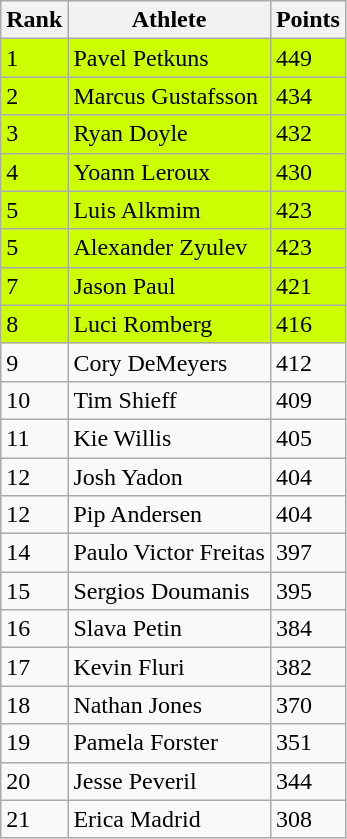<table class="wikitable">
<tr>
<th>Rank</th>
<th>Athlete</th>
<th>Points</th>
</tr>
<tr>
<td style="background:#CCFF00">1</td>
<td style="background:#CCFF00"> Pavel Petkuns</td>
<td style="background:#CCFF00">449</td>
</tr>
<tr>
<td style="background:#CCFF00">2</td>
<td style="background:#CCFF00"> Marcus Gustafsson</td>
<td style="background:#CCFF00">434</td>
</tr>
<tr>
<td style="background:#CCFF00">3</td>
<td style="background:#CCFF00"> Ryan Doyle</td>
<td style="background:#CCFF00">432</td>
</tr>
<tr>
<td style="background:#CCFF00">4</td>
<td style="background:#CCFF00"> Yoann Leroux</td>
<td style="background:#CCFF00">430</td>
</tr>
<tr>
<td style="background:#CCFF00">5</td>
<td style="background:#CCFF00"> Luis Alkmim</td>
<td style="background:#CCFF00">423</td>
</tr>
<tr>
<td style="background:#CCFF00">5</td>
<td style="background:#CCFF00"> Alexander Zyulev</td>
<td style="background:#CCFF00">423</td>
</tr>
<tr>
<td style="background:#CCFF00">7</td>
<td style="background:#CCFF00"> Jason Paul</td>
<td style="background:#CCFF00">421</td>
</tr>
<tr>
<td style="background:#CCFF00">8</td>
<td style="background:#CCFF00"> Luci Romberg</td>
<td style="background:#CCFF00">416</td>
</tr>
<tr>
<td>9</td>
<td> Cory DeMeyers</td>
<td>412</td>
</tr>
<tr>
<td>10</td>
<td> Tim Shieff</td>
<td>409</td>
</tr>
<tr>
<td>11</td>
<td> Kie Willis</td>
<td>405</td>
</tr>
<tr>
<td>12</td>
<td> Josh Yadon</td>
<td>404</td>
</tr>
<tr>
<td>12</td>
<td> Pip Andersen</td>
<td>404</td>
</tr>
<tr>
<td>14</td>
<td> Paulo Victor Freitas</td>
<td>397</td>
</tr>
<tr>
<td>15</td>
<td> Sergios Doumanis</td>
<td>395</td>
</tr>
<tr>
<td>16</td>
<td> Slava Petin</td>
<td>384</td>
</tr>
<tr>
<td>17</td>
<td> Kevin Fluri</td>
<td>382</td>
</tr>
<tr>
<td>18</td>
<td> Nathan Jones</td>
<td>370</td>
</tr>
<tr>
<td>19</td>
<td> Pamela Forster</td>
<td>351</td>
</tr>
<tr>
<td>20</td>
<td> Jesse Peveril</td>
<td>344</td>
</tr>
<tr>
<td>21</td>
<td> Erica Madrid</td>
<td>308</td>
</tr>
</table>
